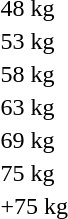<table>
<tr>
<td>48 kg<br></td>
<td></td>
<td></td>
<td></td>
</tr>
<tr>
<td>53 kg<br></td>
<td></td>
<td></td>
<td></td>
</tr>
<tr>
<td>58 kg<br></td>
<td></td>
<td></td>
<td></td>
</tr>
<tr>
<td>63 kg<br></td>
<td></td>
<td></td>
<td></td>
</tr>
<tr>
<td>69 kg<br></td>
<td></td>
<td></td>
<td></td>
</tr>
<tr>
<td>75 kg<br></td>
<td></td>
<td></td>
<td></td>
</tr>
<tr>
<td>+75 kg<br></td>
<td></td>
<td></td>
<td></td>
</tr>
</table>
